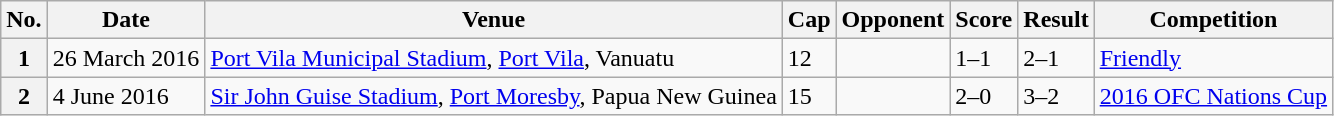<table class="wikitable sortable plainrowheaders">
<tr>
<th scope=col>No.</th>
<th scope=col data-sort-type=date>Date</th>
<th scope=col>Venue</th>
<th scope=col>Cap</th>
<th scope=col>Opponent</th>
<th scope=col>Score</th>
<th scope=col>Result</th>
<th scope=col>Competition</th>
</tr>
<tr>
<th scope=row>1</th>
<td>26 March 2016</td>
<td><a href='#'>Port Vila Municipal Stadium</a>, <a href='#'>Port Vila</a>, Vanuatu</td>
<td>12</td>
<td></td>
<td>1–1</td>
<td>2–1</td>
<td><a href='#'>Friendly</a></td>
</tr>
<tr>
<th scope=row>2</th>
<td>4 June 2016</td>
<td><a href='#'>Sir John Guise Stadium</a>, <a href='#'>Port Moresby</a>, Papua New Guinea</td>
<td>15</td>
<td></td>
<td>2–0</td>
<td>3–2</td>
<td><a href='#'>2016 OFC Nations Cup</a></td>
</tr>
</table>
